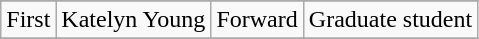<table class="wikitable" border="1">
<tr align=center>
</tr>
<tr>
<td>First</td>
<td>Katelyn Young</td>
<td>Forward</td>
<td>Graduate student</td>
</tr>
<tr>
</tr>
</table>
